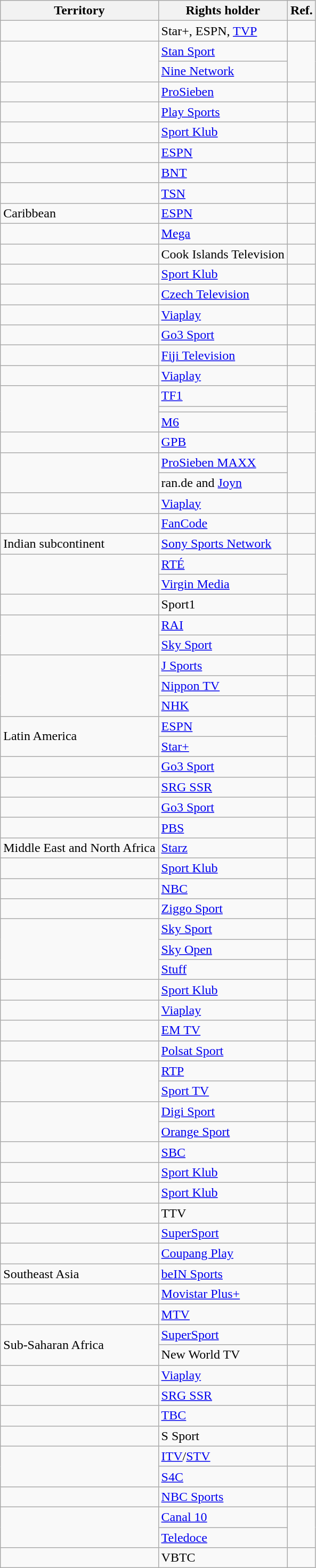<table class="wikitable">
<tr>
<th>Territory</th>
<th>Rights holder</th>
<th>Ref.</th>
</tr>
<tr>
<td></td>
<td>Star+, ESPN, <a href='#'>TVP</a></td>
<td align=center></td>
</tr>
<tr>
<td rowspan=2></td>
<td><a href='#'>Stan Sport</a></td>
<td align=center rowspan=2></td>
</tr>
<tr>
<td><a href='#'>Nine Network</a></td>
</tr>
<tr>
<td></td>
<td><a href='#'>ProSieben</a></td>
<td align=center></td>
</tr>
<tr>
<td></td>
<td><a href='#'>Play Sports</a></td>
<td align=center></td>
</tr>
<tr>
<td></td>
<td><a href='#'>Sport Klub</a></td>
<td align=center></td>
</tr>
<tr>
<td></td>
<td><a href='#'>ESPN</a></td>
<td align=center></td>
</tr>
<tr>
<td></td>
<td><a href='#'>BNT</a></td>
<td align=center></td>
</tr>
<tr>
<td></td>
<td><a href='#'>TSN</a></td>
<td align=center></td>
</tr>
<tr>
<td> Caribbean</td>
<td><a href='#'>ESPN</a></td>
<td align=center></td>
</tr>
<tr>
<td></td>
<td><a href='#'>Mega</a></td>
<td align=center></td>
</tr>
<tr>
<td></td>
<td>Cook Islands Television</td>
<td align=center></td>
</tr>
<tr>
<td></td>
<td><a href='#'>Sport Klub</a></td>
<td align=center></td>
</tr>
<tr>
<td></td>
<td><a href='#'>Czech Television</a></td>
<td align=center></td>
</tr>
<tr>
<td></td>
<td><a href='#'>Viaplay</a></td>
<td align=center></td>
</tr>
<tr>
<td></td>
<td><a href='#'>Go3 Sport</a></td>
<td align=center></td>
</tr>
<tr>
<td></td>
<td><a href='#'>Fiji Television</a></td>
<td align=center></td>
</tr>
<tr>
<td></td>
<td><a href='#'>Viaplay</a></td>
<td align=center></td>
</tr>
<tr>
<td rowspan=3></td>
<td><a href='#'>TF1</a></td>
<td align=center rowspan=3></td>
</tr>
<tr>
<td></td>
</tr>
<tr>
<td><a href='#'>M6</a></td>
</tr>
<tr>
<td></td>
<td><a href='#'>GPB</a></td>
<td align=center></td>
</tr>
<tr>
<td rowspan=2></td>
<td><a href='#'>ProSieben MAXX</a></td>
<td align=center rowspan=2></td>
</tr>
<tr>
<td>ran.de and <a href='#'>Joyn</a></td>
</tr>
<tr>
<td></td>
<td><a href='#'>Viaplay</a></td>
<td align=center></td>
</tr>
<tr>
<td></td>
<td><a href='#'>FanCode</a></td>
<td align=center></td>
</tr>
<tr>
<td> Indian subcontinent</td>
<td><a href='#'>Sony Sports Network</a></td>
<td align=center></td>
</tr>
<tr>
<td rowspan=2></td>
<td><a href='#'>RTÉ</a></td>
<td align=center rowspan=2></td>
</tr>
<tr>
<td><a href='#'>Virgin Media</a></td>
</tr>
<tr>
<td></td>
<td>Sport1</td>
<td align=center></td>
</tr>
<tr>
<td rowspan=2><br></td>
<td><a href='#'>RAI</a></td>
<td align=center></td>
</tr>
<tr>
<td><a href='#'>Sky Sport</a></td>
<td align=center></td>
</tr>
<tr>
<td rowspan=3></td>
<td><a href='#'>J Sports</a></td>
<td align=center></td>
</tr>
<tr>
<td><a href='#'>Nippon TV</a></td>
<td align=center></td>
</tr>
<tr>
<td><a href='#'>NHK</a></td>
<td align=center></td>
</tr>
<tr>
<td rowspan=2> Latin America</td>
<td><a href='#'>ESPN</a></td>
<td align=center rowspan=2></td>
</tr>
<tr>
<td><a href='#'>Star+</a></td>
</tr>
<tr>
<td></td>
<td><a href='#'>Go3 Sport</a></td>
<td align=center></td>
</tr>
<tr>
<td></td>
<td><a href='#'>SRG SSR</a></td>
<td align=center></td>
</tr>
<tr>
<td></td>
<td><a href='#'>Go3 Sport</a></td>
<td align=center></td>
</tr>
<tr>
<td></td>
<td><a href='#'>PBS</a></td>
<td align=center></td>
</tr>
<tr>
<td> Middle East and North Africa</td>
<td><a href='#'>Starz</a></td>
<td align=center></td>
</tr>
<tr>
<td></td>
<td><a href='#'>Sport Klub</a></td>
<td align=center></td>
</tr>
<tr>
<td></td>
<td><a href='#'>NBC</a></td>
<td align=center></td>
</tr>
<tr>
<td></td>
<td><a href='#'>Ziggo Sport</a></td>
<td align=center></td>
</tr>
<tr>
<td rowspan=3></td>
<td><a href='#'>Sky Sport</a></td>
<td align=center></td>
</tr>
<tr>
<td><a href='#'>Sky Open</a></td>
<td align=center></td>
</tr>
<tr>
<td><a href='#'>Stuff</a></td>
<td align=center></td>
</tr>
<tr>
<td></td>
<td><a href='#'>Sport Klub</a></td>
<td align=center></td>
</tr>
<tr>
<td></td>
<td><a href='#'>Viaplay</a></td>
<td align=center></td>
</tr>
<tr>
<td></td>
<td><a href='#'>EM TV</a></td>
<td align=center></td>
</tr>
<tr>
<td></td>
<td><a href='#'>Polsat Sport</a></td>
<td align=center></td>
</tr>
<tr>
<td rowspan=2></td>
<td><a href='#'>RTP</a></td>
<td align=center></td>
</tr>
<tr>
<td><a href='#'>Sport TV</a></td>
<td align=center></td>
</tr>
<tr>
<td rowspan=2></td>
<td><a href='#'>Digi Sport</a></td>
<td align=center></td>
</tr>
<tr>
<td><a href='#'>Orange Sport</a></td>
<td align=center></td>
</tr>
<tr>
<td></td>
<td><a href='#'>SBC</a></td>
<td align=center></td>
</tr>
<tr>
<td></td>
<td><a href='#'>Sport Klub</a></td>
<td align=center></td>
</tr>
<tr>
<td></td>
<td><a href='#'>Sport Klub</a></td>
<td align=center></td>
</tr>
<tr>
<td></td>
<td>TTV</td>
<td align=center></td>
</tr>
<tr>
<td></td>
<td><a href='#'>SuperSport</a></td>
<td align=center></td>
</tr>
<tr>
<td></td>
<td><a href='#'>Coupang Play</a></td>
<td align=center></td>
</tr>
<tr>
<td> Southeast Asia</td>
<td><a href='#'>beIN Sports</a></td>
<td align=center></td>
</tr>
<tr>
<td><br></td>
<td><a href='#'>Movistar Plus+</a></td>
<td align=center></td>
</tr>
<tr>
<td></td>
<td><a href='#'>MTV</a></td>
<td align=center></td>
</tr>
<tr>
<td rowspan=2> Sub-Saharan Africa</td>
<td><a href='#'>SuperSport</a></td>
<td align=center></td>
</tr>
<tr>
<td>New World TV</td>
<td align=center></td>
</tr>
<tr>
<td></td>
<td><a href='#'>Viaplay</a></td>
<td align=center></td>
</tr>
<tr>
<td></td>
<td><a href='#'>SRG SSR</a></td>
<td align=center></td>
</tr>
<tr>
<td></td>
<td><a href='#'>TBC</a></td>
<td align=center></td>
</tr>
<tr>
<td></td>
<td>S Sport</td>
<td align=center></td>
</tr>
<tr>
<td rowspan=2></td>
<td><a href='#'>ITV</a>/<a href='#'>STV</a></td>
<td align=center></td>
</tr>
<tr>
<td><a href='#'>S4C</a></td>
<td align=center></td>
</tr>
<tr>
<td></td>
<td><a href='#'>NBC Sports</a></td>
<td align=center></td>
</tr>
<tr>
<td rowspan=2></td>
<td><a href='#'>Canal 10</a></td>
<td align=center rowspan=2></td>
</tr>
<tr>
<td><a href='#'>Teledoce</a></td>
</tr>
<tr>
<td></td>
<td>VBTC</td>
<td align=center></td>
</tr>
</table>
